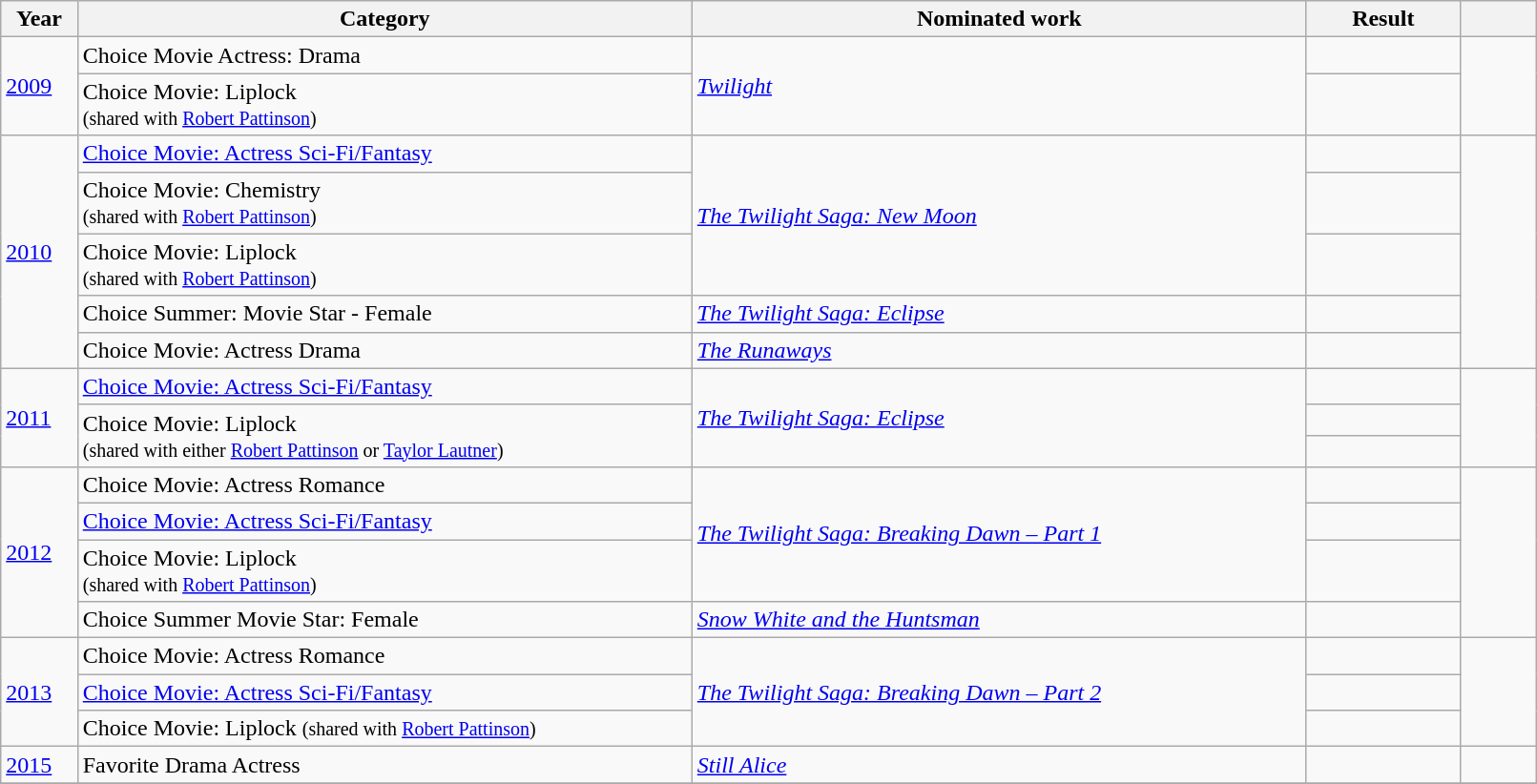<table class="wikitable" style="width:85%;">
<tr>
<th width=5%>Year</th>
<th style="width:40%;">Category</th>
<th style="width:40%;">Nominated work</th>
<th style="width:10%;">Result</th>
<th width=5%></th>
</tr>
<tr>
<td rowspan=2><a href='#'>2009</a></td>
<td>Choice Movie Actress: Drama</td>
<td rowspan=2><em><a href='#'>Twilight</a></em></td>
<td></td>
<td rowspan="2"></td>
</tr>
<tr>
<td>Choice Movie: Liplock<br><small>(shared with <a href='#'>Robert Pattinson</a>)</small></td>
<td></td>
</tr>
<tr>
<td rowspan=5><a href='#'>2010</a></td>
<td><a href='#'>Choice Movie: Actress Sci-Fi/Fantasy</a></td>
<td rowspan=3><em><a href='#'>The Twilight Saga: New Moon</a></em></td>
<td></td>
<td rowspan="5"></td>
</tr>
<tr>
<td>Choice Movie: Chemistry<br><small>(shared with <a href='#'>Robert Pattinson</a>)</small></td>
<td></td>
</tr>
<tr>
<td>Choice Movie: Liplock<br><small>(shared with <a href='#'>Robert Pattinson</a>)</small></td>
<td></td>
</tr>
<tr>
<td>Choice Summer: Movie Star - Female</td>
<td><em><a href='#'>The Twilight Saga: Eclipse</a></em></td>
<td></td>
</tr>
<tr>
<td>Choice Movie: Actress Drama</td>
<td><em><a href='#'>The Runaways</a></em></td>
<td></td>
</tr>
<tr>
<td rowspan=3><a href='#'>2011</a></td>
<td><a href='#'>Choice Movie: Actress Sci-Fi/Fantasy</a></td>
<td rowspan=3><em><a href='#'>The Twilight Saga: Eclipse</a></em></td>
<td></td>
<td rowspan="3"></td>
</tr>
<tr>
<td rowspan="2">Choice Movie: Liplock<br><small>(shared with either <a href='#'>Robert Pattinson</a> or <a href='#'>Taylor Lautner</a>)</small></td>
<td></td>
</tr>
<tr>
<td></td>
</tr>
<tr>
<td rowspan=4><a href='#'>2012</a></td>
<td>Choice Movie: Actress Romance</td>
<td rowspan=3><em><a href='#'>The Twilight Saga: Breaking Dawn – Part 1</a></em></td>
<td></td>
<td rowspan="4"></td>
</tr>
<tr>
<td><a href='#'>Choice Movie: Actress Sci-Fi/Fantasy</a></td>
<td></td>
</tr>
<tr>
<td>Choice Movie: Liplock<br><small>(shared with <a href='#'>Robert Pattinson</a>)</small></td>
<td></td>
</tr>
<tr>
<td>Choice Summer Movie Star: Female</td>
<td><em><a href='#'>Snow White and the Huntsman</a></em></td>
<td></td>
</tr>
<tr>
<td rowspan=3><a href='#'>2013</a></td>
<td>Choice Movie: Actress Romance</td>
<td rowspan=3><em><a href='#'>The Twilight Saga: Breaking Dawn – Part 2</a></em></td>
<td></td>
<td rowspan="3"></td>
</tr>
<tr>
<td><a href='#'>Choice Movie: Actress Sci-Fi/Fantasy</a></td>
<td></td>
</tr>
<tr>
<td>Choice Movie: Liplock <small>(shared with <a href='#'>Robert Pattinson</a>)</small></td>
<td></td>
</tr>
<tr>
<td><a href='#'>2015</a></td>
<td>Favorite Drama Actress</td>
<td><em><a href='#'>Still Alice</a></em></td>
<td></td>
<td></td>
</tr>
<tr>
</tr>
</table>
